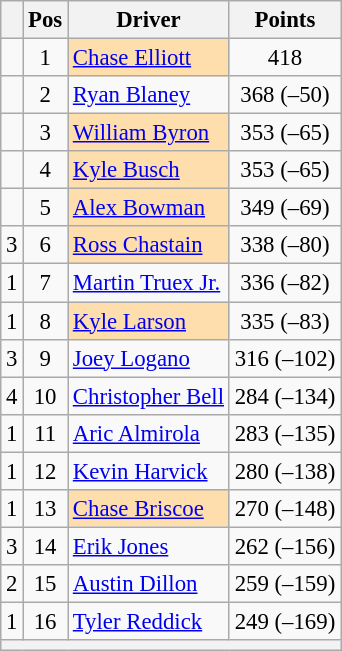<table class="wikitable" style="font-size: 95%">
<tr>
<th></th>
<th>Pos</th>
<th>Driver</th>
<th>Points</th>
</tr>
<tr>
<td align="left"></td>
<td style="text-align:center;">1</td>
<td style="background:#FFDEAD;"><a href='#'>Chase Elliott</a></td>
<td style="text-align:center;">418</td>
</tr>
<tr>
<td align="left"></td>
<td style="text-align:center;">2</td>
<td><a href='#'>Ryan Blaney</a></td>
<td style="text-align:center;">368 (–50)</td>
</tr>
<tr>
<td align="left"></td>
<td style="text-align:center;">3</td>
<td style="background:#FFDEAD;"><a href='#'>William Byron</a></td>
<td style="text-align:center;">353 (–65)</td>
</tr>
<tr>
<td align="left"></td>
<td style="text-align:center;">4</td>
<td style="background:#FFDEAD;"><a href='#'>Kyle Busch</a></td>
<td style="text-align:center;">353 (–65)</td>
</tr>
<tr>
<td align="left"></td>
<td style="text-align:center;">5</td>
<td style="background:#FFDEAD;"><a href='#'>Alex Bowman</a></td>
<td style="text-align:center;">349 (–69)</td>
</tr>
<tr>
<td align="left"> 3</td>
<td style="text-align:center;">6</td>
<td style="background:#FFDEAD;"><a href='#'>Ross Chastain</a></td>
<td style="text-align:center;">338 (–80)</td>
</tr>
<tr>
<td align="left"> 1</td>
<td style="text-align:center;">7</td>
<td><a href='#'>Martin Truex Jr.</a></td>
<td style="text-align:center;">336 (–82)</td>
</tr>
<tr>
<td align="left"> 1</td>
<td style="text-align:center;">8</td>
<td style="background:#FFDEAD;"><a href='#'>Kyle Larson</a></td>
<td style="text-align:center;">335 (–83)</td>
</tr>
<tr>
<td align="left"> 3</td>
<td style="text-align:center;">9</td>
<td><a href='#'>Joey Logano</a></td>
<td style="text-align:center;">316 (–102)</td>
</tr>
<tr>
<td align="left"> 4</td>
<td style="text-align:center;">10</td>
<td><a href='#'>Christopher Bell</a></td>
<td style="text-align:center;">284 (–134)</td>
</tr>
<tr>
<td align="left"> 1</td>
<td style="text-align:center;">11</td>
<td><a href='#'>Aric Almirola</a></td>
<td style="text-align:center;">283 (–135)</td>
</tr>
<tr>
<td align="left"> 1</td>
<td style="text-align:center;">12</td>
<td><a href='#'>Kevin Harvick</a></td>
<td style="text-align:center;">280 (–138)</td>
</tr>
<tr>
<td align="left"> 1</td>
<td style="text-align:center;">13</td>
<td style="background:#FFDEAD;"><a href='#'>Chase Briscoe</a></td>
<td style="text-align:center;">270 (–148)</td>
</tr>
<tr>
<td align="left"> 3</td>
<td style="text-align:center;">14</td>
<td><a href='#'>Erik Jones</a></td>
<td style="text-align:center;">262 (–156)</td>
</tr>
<tr>
<td align="left"> 2</td>
<td style="text-align:center;">15</td>
<td><a href='#'>Austin Dillon</a></td>
<td style="text-align:center;">259 (–159)</td>
</tr>
<tr>
<td align="left"> 1</td>
<td style="text-align:center;">16</td>
<td><a href='#'>Tyler Reddick</a></td>
<td style="text-align:center;">249 (–169)</td>
</tr>
<tr class="sortbottom">
<th colspan="9"></th>
</tr>
</table>
